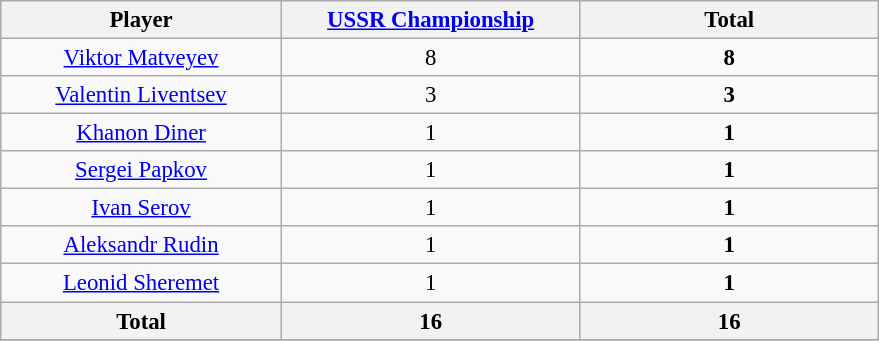<table class="wikitable sortable" style="text-align:center; font-size:95%">
<tr>
<th width=180px>Player</th>
<th width=192px><a href='#'>USSR Championship</a></th>
<th width=192px>Total</th>
</tr>
<tr>
<td><a href='#'>Viktor Matveyev</a></td>
<td>8</td>
<td><strong>8</strong></td>
</tr>
<tr>
<td><a href='#'>Valentin Liventsev</a></td>
<td>3</td>
<td><strong>3</strong></td>
</tr>
<tr>
<td><a href='#'>Khanon Diner</a></td>
<td>1</td>
<td><strong>1</strong></td>
</tr>
<tr>
<td><a href='#'>Sergei Papkov</a></td>
<td>1</td>
<td><strong>1</strong></td>
</tr>
<tr>
<td><a href='#'>Ivan Serov</a></td>
<td>1</td>
<td><strong>1</strong></td>
</tr>
<tr>
<td><a href='#'>Aleksandr Rudin</a></td>
<td>1</td>
<td><strong>1</strong></td>
</tr>
<tr>
<td><a href='#'>Leonid Sheremet</a></td>
<td>1</td>
<td><strong>1</strong></td>
</tr>
<tr class="sortbottom">
<th>Total</th>
<th>16</th>
<th>16</th>
</tr>
<tr>
</tr>
</table>
